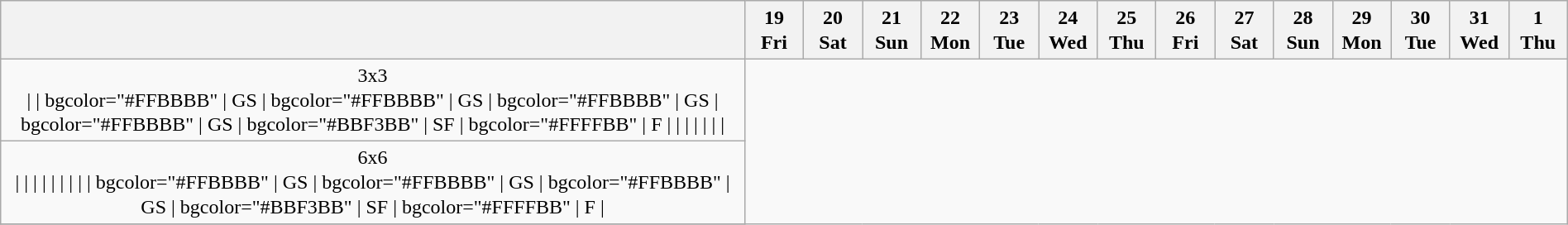<table class="wikitable" style="margin:0.5em auto; line-height:1.23em;">
<tr>
<th></th>
<th style="width:2.5em">19<br>Fri</th>
<th style="width:2.5em">20<br>Sat</th>
<th style="width:2.5em">21<br>Sun</th>
<th style="width:2.5em">22<br>Mon</th>
<th style="width:2.5em">23<br>Tue</th>
<th style="width:2.5em">24<br>Wed</th>
<th style="width:2.5em">25<br>Thu</th>
<th style="width:2.5em">26<br>Fri</th>
<th style="width:2.5em">27<br>Sat</th>
<th style="width:2.5em">28<br>Sun</th>
<th style="width:2.5em">29<br>Mon</th>
<th style="width:2.5em">30<br>Tue</th>
<th style="width:2.5em">31<br>Wed</th>
<th style="width:2.5em">1<br>Thu</th>
</tr>
<tr style="text-align:center;">
<td>3x3<br>| 
| bgcolor="#FFBBBB" | GS
| bgcolor="#FFBBBB" | GS
| bgcolor="#FFBBBB" | GS
| bgcolor="#FFBBBB" | GS
| bgcolor="#BBF3BB" | SF
| bgcolor="#FFFFBB" | F
| 
| 
| 
| 
| 
| 
|</td>
</tr>
<tr style="text-align:center;">
<td>6x6<br>| 
| 
| 
| 
| 
| 
| 
| 
| bgcolor="#FFBBBB" | GS
| bgcolor="#FFBBBB" | GS
| bgcolor="#FFBBBB" | GS
| bgcolor="#BBF3BB" | SF
| bgcolor="#FFFFBB" | F
|</td>
</tr>
<tr>
</tr>
</table>
